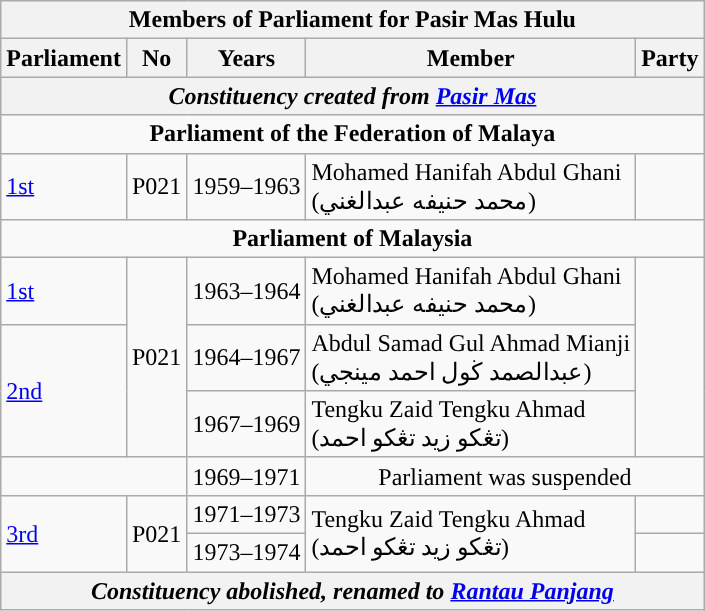<table class=wikitable>
<tr>
<th colspan="5">Members of Parliament for Pasir Mas Hulu</th>
</tr>
<tr>
<th>Parliament</th>
<th>No</th>
<th>Years</th>
<th>Member</th>
<th>Party</th>
</tr>
<tr>
<th colspan="5" align="center"><em>Constituency created from <a href='#'>Pasir Mas</a></em></th>
</tr>
<tr>
<td colspan="5" align="center"><strong>Parliament of the Federation of Malaya</strong></td>
</tr>
<tr>
<td><a href='#'>1st</a></td>
<td>P021</td>
<td>1959–1963</td>
<td>Mohamed Hanifah Abdul Ghani <br>  (محمد حنيفه عبدالغني)</td>
<td></td>
</tr>
<tr>
<td colspan="5" align="center"><strong>Parliament of Malaysia</strong></td>
</tr>
<tr>
<td><a href='#'>1st</a></td>
<td rowspan="3">P021</td>
<td>1963–1964</td>
<td>Mohamed Hanifah Abdul Ghani <br>  (محمد حنيفه عبدالغني)</td>
<td rowspan=3></td>
</tr>
<tr>
<td rowspan=2><a href='#'>2nd</a></td>
<td>1964–1967</td>
<td>Abdul Samad Gul Ahmad Mianji <br>  (عبدالصمد ڬول احمد مينجي)</td>
</tr>
<tr>
<td>1967–1969</td>
<td>Tengku Zaid Tengku Ahmad  <br> (تڠكو زيد تڠكو احمد)</td>
</tr>
<tr>
<td colspan="2"></td>
<td>1969–1971</td>
<td colspan="2" align="center">Parliament was suspended</td>
</tr>
<tr>
<td rowspan=2><a href='#'>3rd</a></td>
<td rowspan="2">P021</td>
<td>1971–1973</td>
<td rowspan="2">Tengku Zaid Tengku Ahmad <br>  (تڠكو زيد تڠكو احمد)</td>
<td></td>
</tr>
<tr>
<td>1973–1974</td>
<td></td>
</tr>
<tr>
<th colspan="5" align="center"><em>Constituency abolished, renamed to <a href='#'>Rantau Panjang</a></em></th>
</tr>
</table>
